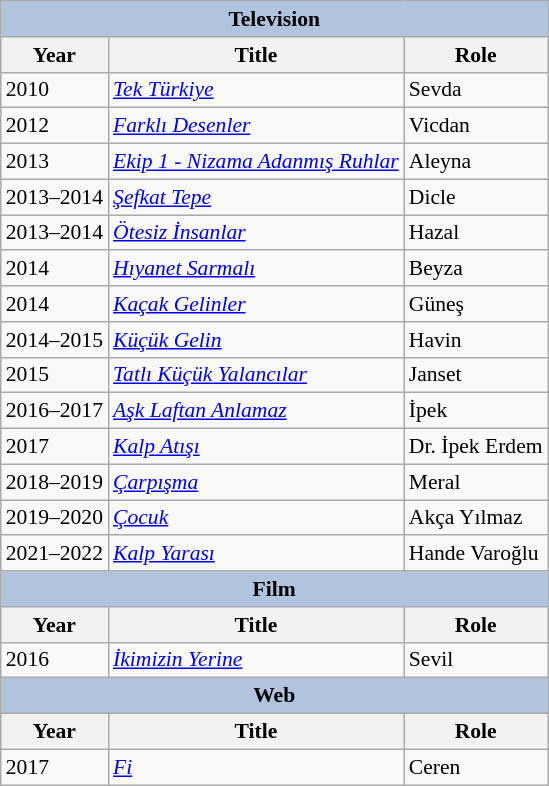<table class="wikitable" style="font-size: 90%;">
<tr>
<th colspan="4" style="background:LightSteelBlue">Television</th>
</tr>
<tr>
<th>Year</th>
<th>Title</th>
<th>Role</th>
</tr>
<tr>
<td>2010</td>
<td><em><a href='#'>Tek Türkiye</a></em></td>
<td>Sevda</td>
</tr>
<tr>
<td>2012</td>
<td><em><a href='#'>Farklı Desenler</a></em></td>
<td>Vicdan</td>
</tr>
<tr>
<td>2013</td>
<td><em><a href='#'>Ekip 1 - Nizama Adanmış Ruhlar</a></em></td>
<td>Aleyna</td>
</tr>
<tr>
<td>2013–2014</td>
<td><em><a href='#'>Şefkat Tepe</a></em></td>
<td>Dicle</td>
</tr>
<tr>
<td>2013–2014</td>
<td><em><a href='#'>Ötesiz İnsanlar</a></em></td>
<td>Hazal</td>
</tr>
<tr>
<td>2014</td>
<td><em><a href='#'>Hıyanet Sarmalı</a></em></td>
<td>Beyza</td>
</tr>
<tr>
<td>2014</td>
<td><em><a href='#'>Kaçak Gelinler</a></em></td>
<td>Güneş</td>
</tr>
<tr>
<td>2014–2015</td>
<td><em><a href='#'>Küçük Gelin</a></em></td>
<td>Havin</td>
</tr>
<tr>
<td>2015</td>
<td><em><a href='#'>Tatlı Küçük Yalancılar</a></em></td>
<td>Janset</td>
</tr>
<tr>
<td>2016–2017</td>
<td><em><a href='#'>Aşk Laftan Anlamaz</a></em></td>
<td>İpek</td>
</tr>
<tr>
<td>2017</td>
<td><em><a href='#'>Kalp Atışı</a></em></td>
<td>Dr. İpek Erdem</td>
</tr>
<tr>
<td>2018–2019</td>
<td><em><a href='#'>Çarpışma</a></em></td>
<td>Meral</td>
</tr>
<tr>
<td>2019–2020</td>
<td><em><a href='#'>Çocuk</a></em></td>
<td>Akça Yılmaz</td>
</tr>
<tr>
<td>2021–2022</td>
<td><em><a href='#'>Kalp Yarası</a></em></td>
<td>Hande Varoğlu</td>
</tr>
<tr>
<th colspan="3" style="background:LightSteelBlue">Film</th>
</tr>
<tr>
<th>Year</th>
<th>Title</th>
<th>Role</th>
</tr>
<tr>
<td>2016</td>
<td><em><a href='#'>İkimizin Yerine</a></em></td>
<td>Sevil</td>
</tr>
<tr>
<th colspan="3" style="background:LightSteelBlue">Web</th>
</tr>
<tr>
<th>Year</th>
<th>Title</th>
<th>Role</th>
</tr>
<tr>
<td>2017</td>
<td><em><a href='#'>Fi</a></em></td>
<td>Ceren</td>
</tr>
</table>
